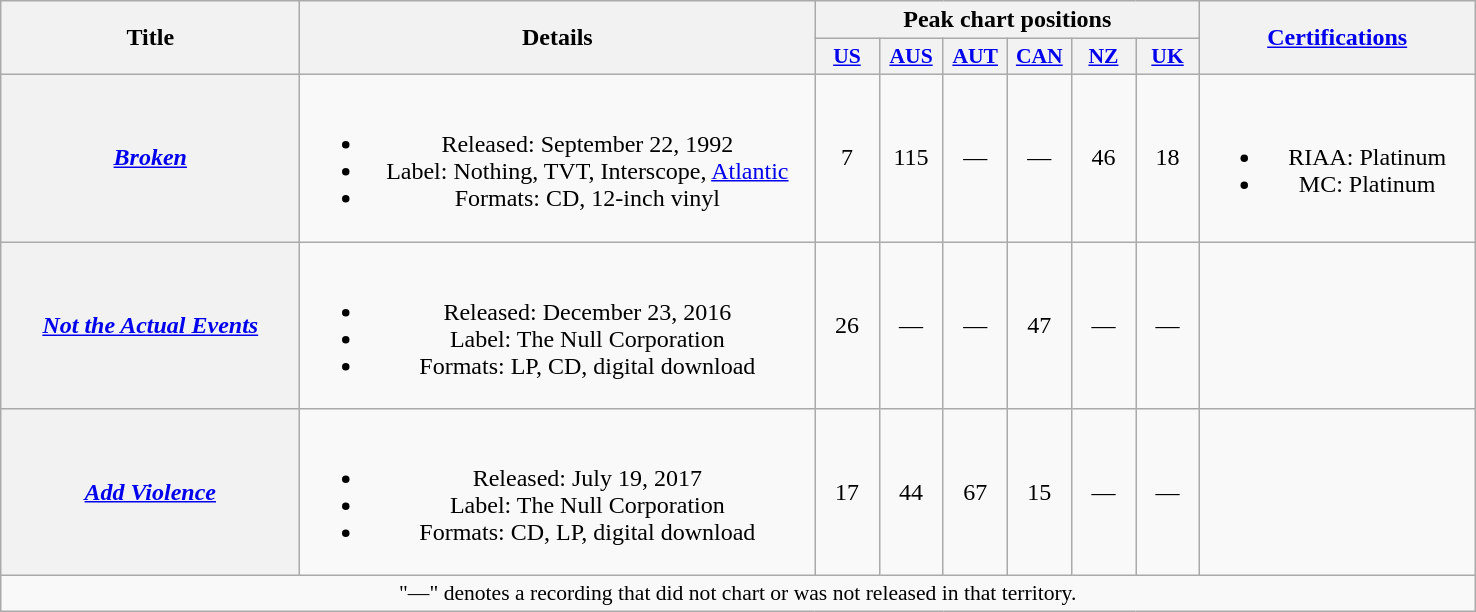<table class="wikitable plainrowheaders" style="text-align:center;">
<tr>
<th scope="col" rowspan="2" style="width:12em;">Title</th>
<th scope="col" rowspan="2" style="width:21em;">Details</th>
<th scope="col" colspan="6">Peak chart positions</th>
<th scope="col" rowspan="2" style="width:11em;"><a href='#'>Certifications</a></th>
</tr>
<tr>
<th scope="col" style="width:2.5em;font-size:90%;"><a href='#'>US</a><br></th>
<th scope="col" style="width:2.5em;font-size:90%;"><a href='#'>AUS</a><br></th>
<th scope="col" style="width:2.5em;font-size:90%;"><a href='#'>AUT</a><br></th>
<th scope="col" style="width:2.5em;font-size:90%;"><a href='#'>CAN</a><br></th>
<th scope="col" style="width:2.5em;font-size:90%;"><a href='#'>NZ</a><br></th>
<th scope="col" style="width:2.5em;font-size:90%;"><a href='#'>UK</a><br></th>
</tr>
<tr>
<th scope="row"><em><a href='#'>Broken</a></em></th>
<td><br><ul><li>Released: September 22, 1992</li><li>Label: Nothing, TVT, Interscope, <a href='#'>Atlantic</a></li><li>Formats: CD, 12-inch vinyl</li></ul></td>
<td>7</td>
<td>115</td>
<td>—</td>
<td>—</td>
<td>46</td>
<td>18</td>
<td><br><ul><li>RIAA: Platinum</li><li>MC: Platinum</li></ul></td>
</tr>
<tr>
<th scope="row"><em><a href='#'>Not the Actual Events</a></em></th>
<td><br><ul><li>Released: December 23, 2016</li><li>Label: The Null Corporation</li><li>Formats: LP, CD, digital download </li></ul></td>
<td>26</td>
<td>—</td>
<td>—</td>
<td>47</td>
<td>—</td>
<td>—</td>
<td></td>
</tr>
<tr>
<th scope="row"><em><a href='#'>Add Violence</a></em></th>
<td><br><ul><li>Released: July 19, 2017</li><li>Label: The Null Corporation</li><li>Formats: CD, LP, digital download</li></ul></td>
<td>17</td>
<td>44</td>
<td>67</td>
<td>15</td>
<td>—</td>
<td>—</td>
<td></td>
</tr>
<tr>
<td colspan="9" style="font-size:90%">"—" denotes a recording that did not chart or was not released in that territory.</td>
</tr>
</table>
